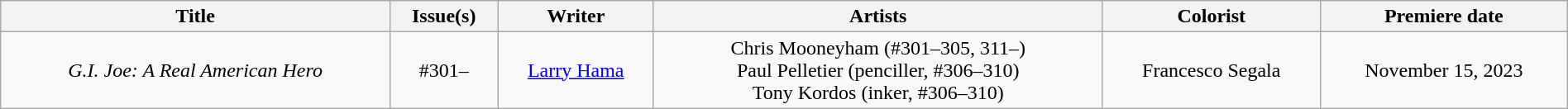<table class="wikitable" style="text-align: center;" width="100%">
<tr>
<th>Title</th>
<th>Issue(s)</th>
<th scope="col">Writer</th>
<th scope="col">Artists</th>
<th scope="col">Colorist</th>
<th scope="col">Premiere date</th>
</tr>
<tr>
<td><em>G.I. Joe: A Real American Hero</em></td>
<td>#301–</td>
<td><a href='#'>Larry Hama</a></td>
<td>Chris Mooneyham (#301–305, 311–)<br>Paul Pelletier (penciller, #306–310)<br>Tony Kordos (inker, #306–310)</td>
<td>Francesco Segala</td>
<td>November 15, 2023</td>
</tr>
</table>
